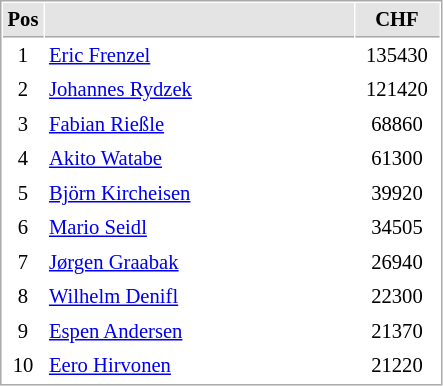<table cellspacing="1" cellpadding="3" style="border:1px solid #AAAAAA;font-size:86%">
<tr bgcolor="#E4E4E4">
<th style="border-bottom:1px solid #AAAAAA" width=10>Pos</th>
<th style="border-bottom:1px solid #AAAAAA" width=200></th>
<th style="border-bottom:1px solid #AAAAAA" width=50>CHF</th>
</tr>
<tr align=center>
<td>1</td>
<td align=left> <a href='#'>Eric Frenzel</a></td>
<td>135430</td>
</tr>
<tr align=center>
<td>2</td>
<td align=left> <a href='#'>Johannes Rydzek</a></td>
<td>121420</td>
</tr>
<tr align=center>
<td>3</td>
<td align=left> <a href='#'>Fabian Rießle</a></td>
<td>68860</td>
</tr>
<tr align=center>
<td>4</td>
<td align=left> <a href='#'>Akito Watabe</a></td>
<td>61300</td>
</tr>
<tr align=center>
<td>5</td>
<td align=left> <a href='#'>Björn Kircheisen</a></td>
<td>39920</td>
</tr>
<tr align=center>
<td>6</td>
<td align=left> <a href='#'>Mario Seidl</a></td>
<td>34505</td>
</tr>
<tr align=center>
<td>7</td>
<td align=left> <a href='#'>Jørgen Graabak</a></td>
<td>26940</td>
</tr>
<tr align=center>
<td>8</td>
<td align=left> <a href='#'>Wilhelm Denifl</a></td>
<td>22300</td>
</tr>
<tr align=center>
<td>9</td>
<td align=left> <a href='#'>Espen Andersen</a></td>
<td>21370</td>
</tr>
<tr align=center>
<td>10</td>
<td align=left> <a href='#'>Eero Hirvonen</a></td>
<td>21220</td>
</tr>
</table>
